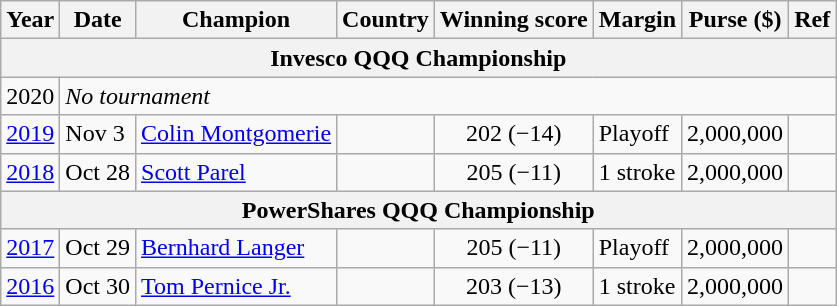<table class="wikitable">
<tr>
<th>Year</th>
<th>Date</th>
<th>Champion</th>
<th>Country</th>
<th>Winning score</th>
<th>Margin</th>
<th>Purse ($)</th>
<th>Ref</th>
</tr>
<tr>
<th colspan=8>Invesco QQQ Championship</th>
</tr>
<tr>
<td>2020</td>
<td colspan=7><em>No tournament</em></td>
</tr>
<tr>
<td><a href='#'>2019</a></td>
<td>Nov 3</td>
<td><a href='#'>Colin Montgomerie</a></td>
<td></td>
<td align=center>202 (−14)</td>
<td>Playoff</td>
<td align=right>2,000,000</td>
<td></td>
</tr>
<tr>
<td><a href='#'>2018</a></td>
<td>Oct 28</td>
<td><a href='#'>Scott Parel</a></td>
<td></td>
<td align=center>205 (−11)</td>
<td>1 stroke</td>
<td align=right>2,000,000</td>
<td></td>
</tr>
<tr>
<th colspan=8>PowerShares QQQ Championship</th>
</tr>
<tr>
<td><a href='#'>2017</a></td>
<td>Oct 29</td>
<td><a href='#'>Bernhard Langer</a></td>
<td></td>
<td align=center>205 (−11)</td>
<td>Playoff</td>
<td align=right>2,000,000</td>
<td></td>
</tr>
<tr>
<td><a href='#'>2016</a></td>
<td>Oct 30</td>
<td><a href='#'>Tom Pernice Jr.</a></td>
<td></td>
<td align=center>203 (−13)</td>
<td>1 stroke</td>
<td align=right>2,000,000</td>
<td></td>
</tr>
</table>
